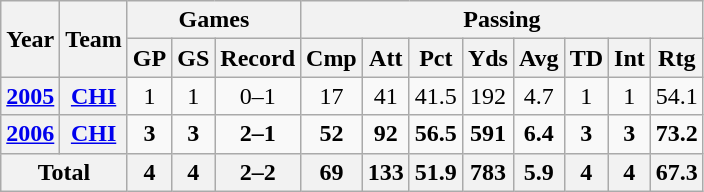<table class="wikitable" style="text-align:center;">
<tr>
<th rowspan="2">Year</th>
<th rowspan="2">Team</th>
<th colspan="3">Games</th>
<th colspan="8">Passing</th>
</tr>
<tr>
<th>GP</th>
<th>GS</th>
<th>Record</th>
<th>Cmp</th>
<th>Att</th>
<th>Pct</th>
<th>Yds</th>
<th>Avg</th>
<th>TD</th>
<th>Int</th>
<th>Rtg</th>
</tr>
<tr>
<th><a href='#'>2005</a></th>
<th><a href='#'>CHI</a></th>
<td>1</td>
<td>1</td>
<td>0–1</td>
<td>17</td>
<td>41</td>
<td>41.5</td>
<td>192</td>
<td>4.7</td>
<td>1</td>
<td>1</td>
<td>54.1</td>
</tr>
<tr>
<th><a href='#'>2006</a></th>
<th><a href='#'>CHI</a></th>
<td><strong>3</strong></td>
<td><strong>3</strong></td>
<td><strong>2–1</strong></td>
<td><strong>52</strong></td>
<td><strong>92</strong></td>
<td><strong>56.5</strong></td>
<td><strong>591</strong></td>
<td><strong>6.4</strong></td>
<td><strong>3</strong></td>
<td><strong>3</strong></td>
<td><strong>73.2</strong></td>
</tr>
<tr>
<th colspan="2">Total</th>
<th>4</th>
<th>4</th>
<th>2–2</th>
<th>69</th>
<th>133</th>
<th>51.9</th>
<th>783</th>
<th>5.9</th>
<th>4</th>
<th>4</th>
<th>67.3</th>
</tr>
</table>
